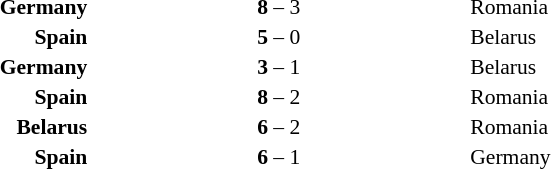<table width=100% cellspacing=1>
<tr>
<th width=40%></th>
<th width=20%></th>
<th width=40%></th>
<td></td>
</tr>
<tr style=font-size:90%>
<td align=right><strong>Germany</strong></td>
<td align=center><strong>8</strong> – 3</td>
<td>Romania</td>
</tr>
<tr style=font-size:90%>
<td align=right><strong>Spain</strong></td>
<td align=center><strong>5</strong> – 0</td>
<td>Belarus</td>
</tr>
<tr style=font-size:90%>
<td align=right><strong>Germany</strong></td>
<td align=center><strong>3</strong> – 1</td>
<td>Belarus</td>
</tr>
<tr style=font-size:90%>
<td align=right><strong>Spain</strong></td>
<td align=center><strong>8</strong> – 2</td>
<td>Romania</td>
</tr>
<tr style=font-size:90%>
<td align=right><strong>Belarus</strong></td>
<td align=center><strong>6</strong> – 2</td>
<td>Romania</td>
</tr>
<tr style=font-size:90%>
<td align=right><strong>Spain</strong></td>
<td align=center><strong>6</strong> – 1</td>
<td>Germany</td>
</tr>
</table>
